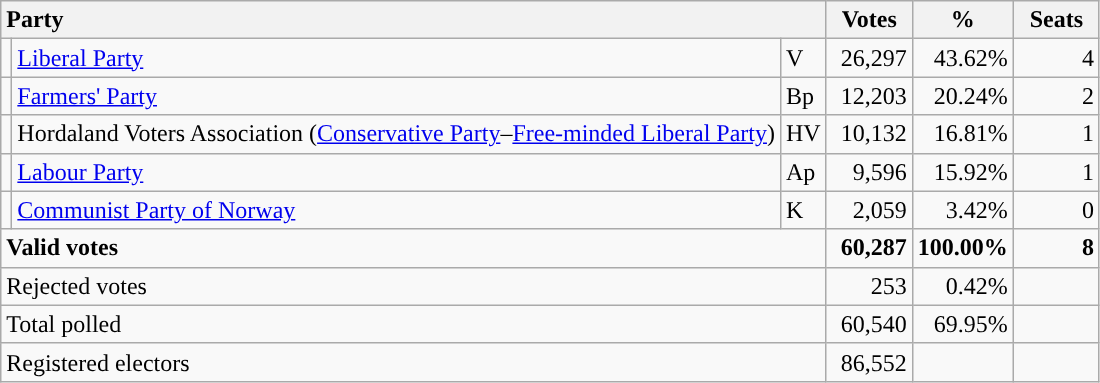<table class="wikitable" border="1" style="text-align:right;">
<tr>
<th style="text-align:left;" colspan=3>Party</th>
<th align=center width="50">Votes</th>
<th align=center width="50">%</th>
<th align=center width="50">Seats</th>
</tr>
<tr>
<td style="color:inherit;background:"></td>
<td align=left><a href='#'>Liberal Party</a></td>
<td align=left>V</td>
<td>26,297</td>
<td>43.62%</td>
<td>4</td>
</tr>
<tr>
<td style="color:inherit;background:"></td>
<td align=left><a href='#'>Farmers' Party</a></td>
<td align=left>Bp</td>
<td>12,203</td>
<td>20.24%</td>
<td>2</td>
</tr>
<tr>
<td></td>
<td align=left>Hordaland Voters Association (<a href='#'>Conservative Party</a>–<a href='#'>Free-minded Liberal Party</a>)</td>
<td align=left>HV</td>
<td>10,132</td>
<td>16.81%</td>
<td>1</td>
</tr>
<tr>
<td style="color:inherit;background:"></td>
<td align=left><a href='#'>Labour Party</a></td>
<td align=left>Ap</td>
<td>9,596</td>
<td>15.92%</td>
<td>1</td>
</tr>
<tr>
<td style="color:inherit;background:"></td>
<td align=left><a href='#'>Communist Party of Norway</a></td>
<td align=left>K</td>
<td>2,059</td>
<td>3.42%</td>
<td>0</td>
</tr>
<tr style="font-weight:bold">
<td align=left colspan=3>Valid votes</td>
<td>60,287</td>
<td>100.00%</td>
<td>8</td>
</tr>
<tr>
<td align=left colspan=3>Rejected votes</td>
<td>253</td>
<td>0.42%</td>
<td></td>
</tr>
<tr>
<td align=left colspan=3>Total polled</td>
<td>60,540</td>
<td>69.95%</td>
<td></td>
</tr>
<tr>
<td align=left colspan=3>Registered electors</td>
<td>86,552</td>
<td></td>
<td></td>
</tr>
</table>
